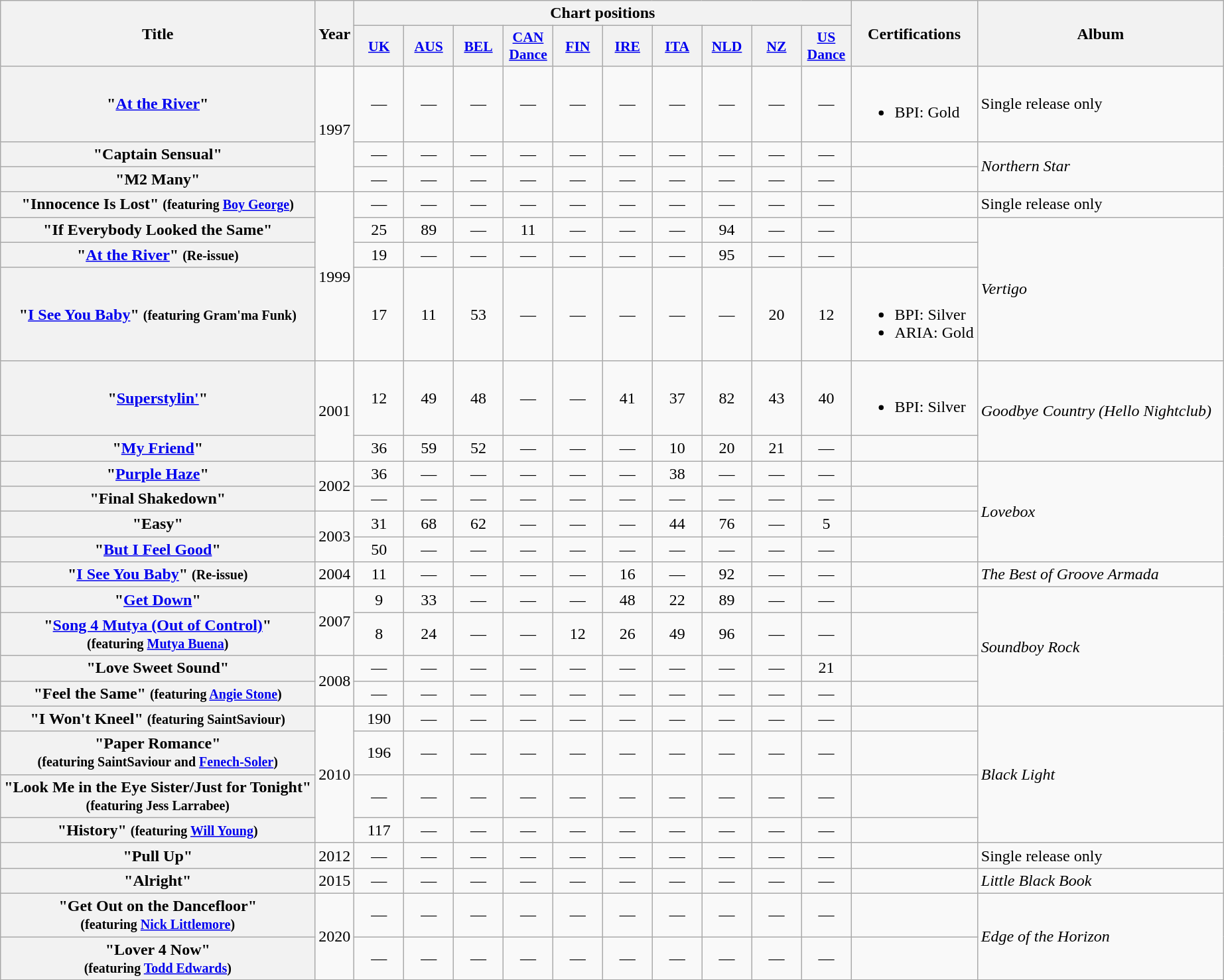<table class="wikitable plainrowheaders">
<tr>
<th scope="col" rowspan="2">Title</th>
<th scope="col" rowspan="2">Year</th>
<th scope="col" colspan="10">Chart positions</th>
<th scope="col" rowspan="2">Certifications</th>
<th scope="col" rowspan="2" style="width:15em;">Album</th>
</tr>
<tr>
<th style="width:3em;font-size:90%"><a href='#'>UK</a><br></th>
<th style="width:3em;font-size:90%"><a href='#'>AUS</a><br></th>
<th style="width:3em;font-size:90%"><a href='#'>BEL</a><br></th>
<th style="width:3em;font-size:90%"><a href='#'>CAN Dance</a><br></th>
<th style="width:3em;font-size:90%"><a href='#'>FIN</a><br></th>
<th style="width:3em;font-size:90%"><a href='#'>IRE</a><br></th>
<th style="width:3em;font-size:90%"><a href='#'>ITA</a><br></th>
<th style="width:3em;font-size:90%"><a href='#'>NLD</a><br></th>
<th style="width:3em;font-size:90%"><a href='#'>NZ</a><br></th>
<th style="width:3em;font-size:90%"><a href='#'>US Dance</a><br></th>
</tr>
<tr>
<th scope="row">"<a href='#'>At the River</a>"</th>
<td rowspan="3">1997</td>
<td align="center">—</td>
<td align="center">—</td>
<td align="center">—</td>
<td align="center">—</td>
<td align="center">—</td>
<td align="center">—</td>
<td align="center">—</td>
<td align="center">—</td>
<td align="center">—</td>
<td align="center">—</td>
<td><br><ul><li>BPI: Gold</li></ul></td>
<td align="left">Single release only</td>
</tr>
<tr>
<th scope="row">"Captain Sensual"</th>
<td align="center">—</td>
<td align="center">—</td>
<td align="center">—</td>
<td align="center">—</td>
<td align="center">—</td>
<td align="center">—</td>
<td align="center">—</td>
<td align="center">—</td>
<td align="center">—</td>
<td align="center">—</td>
<td></td>
<td align="left" rowspan="2"><em>Northern Star</em></td>
</tr>
<tr>
<th scope="row">"M2 Many"</th>
<td align="center">—</td>
<td align="center">—</td>
<td align="center">—</td>
<td align="center">—</td>
<td align="center">—</td>
<td align="center">—</td>
<td align="center">—</td>
<td align="center">—</td>
<td align="center">—</td>
<td align="center">—</td>
<td></td>
</tr>
<tr>
<th scope="row">"Innocence Is Lost" <small>(featuring <a href='#'>Boy George</a>)</small></th>
<td rowspan="4">1999</td>
<td align="center">—</td>
<td align="center">—</td>
<td align="center">—</td>
<td align="center">—</td>
<td align="center">—</td>
<td align="center">—</td>
<td align="center">—</td>
<td align="center">—</td>
<td align="center">—</td>
<td align="center">—</td>
<td></td>
<td align="left">Single release only</td>
</tr>
<tr>
<th scope="row">"If Everybody Looked the Same"</th>
<td align="center">25</td>
<td align="center">89</td>
<td align="center">—</td>
<td align="center">11</td>
<td align="center">—</td>
<td align="center">—</td>
<td align="center">—</td>
<td align="center">94</td>
<td align="center">—</td>
<td align="center">—</td>
<td></td>
<td align="left" rowspan="3"><em>Vertigo</em></td>
</tr>
<tr>
<th scope="row">"<a href='#'>At the River</a>" <small>(Re-issue)</small></th>
<td align="center">19</td>
<td align="center">—</td>
<td align="center">—</td>
<td align="center">—</td>
<td align="center">—</td>
<td align="center">—</td>
<td align="center">—</td>
<td align="center">95</td>
<td align="center">—</td>
<td align="center">—</td>
<td></td>
</tr>
<tr>
<th scope="row">"<a href='#'>I See You Baby</a>" <small>(featuring Gram'ma Funk)</small></th>
<td align="center">17</td>
<td align="center">11</td>
<td align="center">53</td>
<td align="center">—</td>
<td align="center">—</td>
<td align="center">—</td>
<td align="center">—</td>
<td align="center">—</td>
<td align="center">20</td>
<td align="center">12</td>
<td><br><ul><li>BPI: Silver</li><li>ARIA: Gold</li></ul></td>
</tr>
<tr>
<th scope="row">"<a href='#'>Superstylin'</a>"</th>
<td rowspan="2">2001</td>
<td align="center">12</td>
<td align="center">49</td>
<td align="center">48</td>
<td align="center">—</td>
<td align="center">—</td>
<td align="center">41</td>
<td align="center">37</td>
<td align="center">82</td>
<td align="center">43</td>
<td align="center">40</td>
<td><br><ul><li>BPI: Silver</li></ul></td>
<td align="left" rowspan="2"><em>Goodbye Country (Hello Nightclub)</em></td>
</tr>
<tr>
<th scope="row">"<a href='#'>My Friend</a>"</th>
<td align="center">36</td>
<td align="center">59</td>
<td align="center">52</td>
<td align="center">—</td>
<td align="center">—</td>
<td align="center">—</td>
<td align="center">10</td>
<td align="center">20</td>
<td align="center">21</td>
<td align="center">—</td>
<td></td>
</tr>
<tr>
<th scope="row">"<a href='#'>Purple Haze</a>"</th>
<td rowspan="2">2002</td>
<td align="center">36</td>
<td align="center">—</td>
<td align="center">—</td>
<td align="center">—</td>
<td align="center">—</td>
<td align="center">—</td>
<td align="center">38</td>
<td align="center">—</td>
<td align="center">—</td>
<td align="center">—</td>
<td></td>
<td align="left" rowspan="4"><em>Lovebox</em></td>
</tr>
<tr>
<th scope="row">"Final Shakedown"</th>
<td align="center">—</td>
<td align="center">—</td>
<td align="center">—</td>
<td align="center">—</td>
<td align="center">—</td>
<td align="center">—</td>
<td align="center">—</td>
<td align="center">—</td>
<td align="center">—</td>
<td align="center">—</td>
<td></td>
</tr>
<tr>
<th scope="row">"Easy"</th>
<td rowspan="2">2003</td>
<td align="center">31</td>
<td align="center">68</td>
<td align="center">62</td>
<td align="center">—</td>
<td align="center">—</td>
<td align="center">—</td>
<td align="center">44</td>
<td align="center">76</td>
<td align="center">—</td>
<td align="center">5</td>
<td></td>
</tr>
<tr>
<th scope="row">"<a href='#'>But I Feel Good</a>"</th>
<td align="center">50</td>
<td align="center">—</td>
<td align="center">—</td>
<td align="center">—</td>
<td align="center">—</td>
<td align="center">—</td>
<td align="center">—</td>
<td align="center">—</td>
<td align="center">—</td>
<td align="center">—</td>
<td></td>
</tr>
<tr>
<th scope="row">"<a href='#'>I See You Baby</a>" <small>(Re-issue)</small></th>
<td>2004</td>
<td align="center">11</td>
<td align="center">—</td>
<td align="center">—</td>
<td align="center">—</td>
<td align="center">—</td>
<td align="center">16</td>
<td align="center">—</td>
<td align="center">92</td>
<td align="center">—</td>
<td align="center">—</td>
<td></td>
<td align="left"><em>The Best of Groove Armada</em></td>
</tr>
<tr>
<th scope="row">"<a href='#'>Get Down</a>"</th>
<td rowspan="2">2007</td>
<td align="center">9</td>
<td align="center">33</td>
<td align="center">—</td>
<td align="center">—</td>
<td align="center">—</td>
<td align="center">48</td>
<td align="center">22</td>
<td align="center">89</td>
<td align="center">—</td>
<td align="center">—</td>
<td></td>
<td align="left" rowspan="4"><em>Soundboy Rock</em></td>
</tr>
<tr>
<th scope="row">"<a href='#'>Song 4 Mutya (Out of Control)</a>" <br> <small>(featuring <a href='#'>Mutya Buena</a>)</small></th>
<td align="center">8</td>
<td align="center">24</td>
<td align="center">—</td>
<td align="center">—</td>
<td align="center">12</td>
<td align="center">26</td>
<td align="center">49</td>
<td align="center">96</td>
<td align="center">—</td>
<td align="center">—</td>
<td></td>
</tr>
<tr>
<th scope="row">"Love Sweet Sound"</th>
<td rowspan="2">2008</td>
<td align="center">—</td>
<td align="center">—</td>
<td align="center">—</td>
<td align="center">—</td>
<td align="center">—</td>
<td align="center">—</td>
<td align="center">—</td>
<td align="center">—</td>
<td align="center">—</td>
<td align="center">21</td>
<td></td>
</tr>
<tr>
<th scope="row">"Feel the Same" <small>(featuring <a href='#'>Angie Stone</a>)</small></th>
<td align="center">—</td>
<td align="center">—</td>
<td align="center">—</td>
<td align="center">—</td>
<td align="center">—</td>
<td align="center">—</td>
<td align="center">—</td>
<td align="center">—</td>
<td align="center">—</td>
<td align="center">—</td>
<td></td>
</tr>
<tr>
<th scope="row">"I Won't Kneel" <small>(featuring SaintSaviour)</small></th>
<td rowspan="4">2010</td>
<td align="center">190</td>
<td align="center">—</td>
<td align="center">—</td>
<td align="center">—</td>
<td align="center">—</td>
<td align="center">—</td>
<td align="center">—</td>
<td align="center">—</td>
<td align="center">—</td>
<td align="center">—</td>
<td></td>
<td align="left" rowspan="4"><em>Black Light</em></td>
</tr>
<tr>
<th scope="row">"Paper Romance" <br> <small>(featuring SaintSaviour and <a href='#'>Fenech-Soler</a>)</small></th>
<td align="center">196</td>
<td align="center">—</td>
<td align="center">—</td>
<td align="center">—</td>
<td align="center">—</td>
<td align="center">—</td>
<td align="center">—</td>
<td align="center">—</td>
<td align="center">—</td>
<td align="center">—</td>
<td></td>
</tr>
<tr>
<th scope="row">"Look Me in the Eye Sister/Just for Tonight" <br><small>(featuring Jess Larrabee)</small></th>
<td align="center">—</td>
<td align="center">—</td>
<td align="center">—</td>
<td align="center">—</td>
<td align="center">—</td>
<td align="center">—</td>
<td align="center">—</td>
<td align="center">—</td>
<td align="center">—</td>
<td align="center">—</td>
<td></td>
</tr>
<tr>
<th scope="row">"History" <small>(featuring <a href='#'>Will Young</a>)</small></th>
<td align="center">117</td>
<td align="center">—</td>
<td align="center">—</td>
<td align="center">—</td>
<td align="center">—</td>
<td align="center">—</td>
<td align="center">—</td>
<td align="center">—</td>
<td align="center">—</td>
<td align="center">—</td>
<td></td>
</tr>
<tr>
<th scope="row">"Pull Up"</th>
<td>2012</td>
<td align="center">—</td>
<td align="center">—</td>
<td align="center">—</td>
<td align="center">—</td>
<td align="center">—</td>
<td align="center">—</td>
<td align="center">—</td>
<td align="center">—</td>
<td align="center">—</td>
<td align="center">—</td>
<td></td>
<td align="left">Single release only</td>
</tr>
<tr>
<th scope="row">"Alright"</th>
<td>2015</td>
<td align="center">—</td>
<td align="center">—</td>
<td align="center">—</td>
<td align="center">—</td>
<td align="center">—</td>
<td align="center">—</td>
<td align="center">—</td>
<td align="center">—</td>
<td align="center">—</td>
<td align="center">—</td>
<td></td>
<td align="left"><em>Little Black Book</em></td>
</tr>
<tr>
<th scope="row">"Get Out on the Dancefloor" <br><small>(featuring <a href='#'>Nick Littlemore</a>)</small></th>
<td rowspan="2">2020</td>
<td align="center">—</td>
<td align="center">—</td>
<td align="center">—</td>
<td align="center">—</td>
<td align="center">—</td>
<td align="center">—</td>
<td align="center">—</td>
<td align="center">—</td>
<td align="center">—</td>
<td align="center">—</td>
<td></td>
<td align="left" rowspan="2"><em>Edge of the Horizon</em></td>
</tr>
<tr>
<th scope="row">"Lover 4 Now" <br><small>(featuring <a href='#'>Todd Edwards</a>)</small></th>
<td align="center">—</td>
<td align="center">—</td>
<td align="center">—</td>
<td align="center">—</td>
<td align="center">—</td>
<td align="center">—</td>
<td align="center">—</td>
<td align="center">—</td>
<td align="center">—</td>
<td align="center">—</td>
<td></td>
</tr>
</table>
